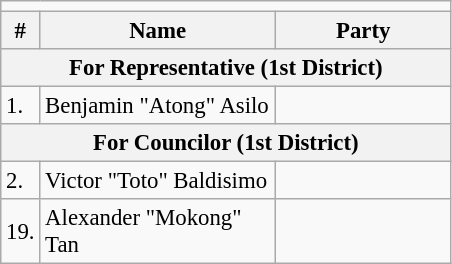<table class=wikitable style="font-size:95%">
<tr>
<td colspan=4 bgcolor=></td>
</tr>
<tr>
<th>#</th>
<th width=150px>Name</th>
<th colspan=2 width=110px>Party</th>
</tr>
<tr>
<th colspan=4>For Representative (1st District)</th>
</tr>
<tr>
<td>1.</td>
<td>Benjamin "Atong" Asilo</td>
<td></td>
</tr>
<tr>
<th colspan=4>For Councilor (1st District)</th>
</tr>
<tr>
<td>2.</td>
<td>Victor "Toto" Baldisimo</td>
<td></td>
</tr>
<tr>
<td>19.</td>
<td>Alexander "Mokong" Tan</td>
<td></td>
</tr>
</table>
